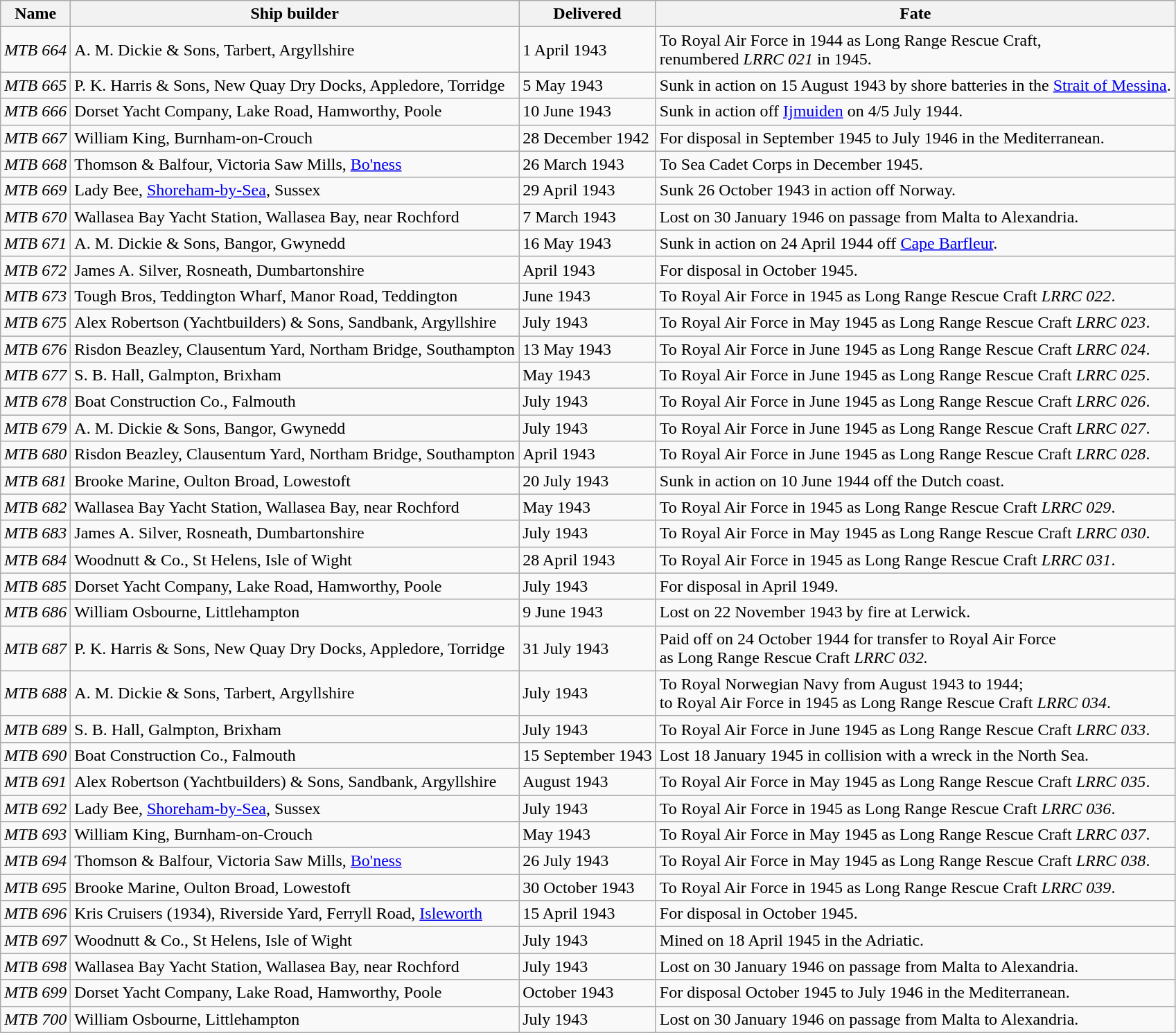<table class="wikitable">
<tr>
<th>Name</th>
<th>Ship builder</th>
<th>Delivered</th>
<th>Fate</th>
</tr>
<tr to be>
<td><em>MTB 664</em></td>
<td>A. M. Dickie & Sons, Tarbert, Argyllshire</td>
<td>1 April 1943</td>
<td>To Royal Air Force in 1944 as Long Range Rescue Craft, <br>renumbered <em>LRRC 021</em> in 1945.</td>
</tr>
<tr>
<td><em>MTB 665</em></td>
<td>P. K. Harris & Sons, New Quay Dry Docks, Appledore, Torridge</td>
<td>5 May 1943</td>
<td>Sunk in action on 15 August 1943 by shore batteries in the <a href='#'>Strait of Messina</a>.</td>
</tr>
<tr>
<td><em>MTB 666</em></td>
<td>Dorset Yacht Company, Lake Road, Hamworthy, Poole</td>
<td>10 June 1943</td>
<td>Sunk in action off <a href='#'>Ijmuiden</a> on 4/5 July 1944.</td>
</tr>
<tr>
<td><em>MTB 667</em></td>
<td>William King, Burnham-on-Crouch</td>
<td>28 December 1942</td>
<td>For disposal in September 1945 to July 1946 in the Mediterranean.</td>
</tr>
<tr>
<td><em>MTB 668</em></td>
<td>Thomson & Balfour, Victoria Saw Mills, <a href='#'>Bo'ness</a></td>
<td>26 March 1943</td>
<td>To Sea Cadet Corps in December 1945.</td>
</tr>
<tr>
<td><em>MTB 669</em></td>
<td>Lady Bee, <a href='#'>Shoreham-by-Sea</a>, Sussex</td>
<td>29 April 1943</td>
<td>Sunk 26 October 1943 in action off Norway.</td>
</tr>
<tr>
<td><em>MTB 670</em></td>
<td>Wallasea Bay Yacht Station, Wallasea Bay, near Rochford</td>
<td>7 March 1943</td>
<td>Lost on 30 January 1946 on passage from Malta to Alexandria.</td>
</tr>
<tr>
<td><em>MTB 671</em></td>
<td>A. M. Dickie & Sons, Bangor, Gwynedd</td>
<td>16 May 1943</td>
<td>Sunk in action on 24 April 1944 off <a href='#'>Cape Barfleur</a>.</td>
</tr>
<tr>
<td><em>MTB 672</em></td>
<td>James A. Silver, Rosneath, Dumbartonshire</td>
<td>April 1943</td>
<td>For disposal in October 1945.</td>
</tr>
<tr>
<td><em>MTB 673</em></td>
<td>Tough Bros, Teddington Wharf, Manor Road, Teddington</td>
<td>June 1943</td>
<td>To Royal Air Force in 1945 as Long Range Rescue Craft <em>LRRC 022</em>.</td>
</tr>
<tr>
<td><em>MTB 675</em></td>
<td>Alex Robertson (Yachtbuilders) & Sons, Sandbank, Argyllshire</td>
<td>July 1943</td>
<td>To Royal Air Force in May 1945 as Long Range Rescue Craft <em>LRRC 023</em>.</td>
</tr>
<tr>
<td><em>MTB 676</em></td>
<td>Risdon Beazley, Clausentum Yard, Northam Bridge, Southampton</td>
<td>13 May 1943</td>
<td>To Royal Air Force in June 1945 as Long Range Rescue Craft <em>LRRC 024</em>.</td>
</tr>
<tr>
<td><em>MTB 677</em></td>
<td>S. B. Hall, Galmpton, Brixham</td>
<td>May 1943</td>
<td>To Royal Air Force in June 1945 as Long Range Rescue Craft <em>LRRC 025</em>.</td>
</tr>
<tr>
<td><em>MTB 678</em></td>
<td>Boat Construction Co., Falmouth</td>
<td>July 1943</td>
<td>To Royal Air Force in June 1945 as Long Range Rescue Craft <em>LRRC 026</em>.</td>
</tr>
<tr>
<td><em>MTB 679</em></td>
<td>A. M. Dickie & Sons, Bangor, Gwynedd</td>
<td>July 1943</td>
<td>To Royal Air Force in June 1945 as Long Range Rescue Craft <em>LRRC 027</em>.</td>
</tr>
<tr>
<td><em>MTB 680</em></td>
<td>Risdon Beazley, Clausentum Yard, Northam Bridge, Southampton</td>
<td>April 1943</td>
<td>To Royal Air Force in June 1945 as Long Range Rescue Craft <em>LRRC 028</em>.</td>
</tr>
<tr>
<td><em>MTB 681</em></td>
<td>Brooke Marine, Oulton Broad, Lowestoft</td>
<td>20 July 1943</td>
<td>Sunk in action on 10 June 1944 off the Dutch coast.</td>
</tr>
<tr>
<td><em>MTB 682</em></td>
<td>Wallasea Bay Yacht Station, Wallasea Bay, near Rochford</td>
<td>May 1943</td>
<td>To Royal Air Force in 1945 as Long Range Rescue Craft <em>LRRC 029</em>.</td>
</tr>
<tr>
<td><em>MTB 683</em></td>
<td>James A. Silver, Rosneath, Dumbartonshire</td>
<td>July 1943</td>
<td>To Royal Air Force in May 1945 as Long Range Rescue Craft <em>LRRC 030</em>.</td>
</tr>
<tr>
<td><em>MTB 684</em></td>
<td>Woodnutt & Co., St Helens, Isle of Wight</td>
<td>28 April 1943</td>
<td>To Royal Air Force in 1945 as Long Range Rescue Craft <em>LRRC 031</em>.</td>
</tr>
<tr>
<td><em>MTB 685</em></td>
<td>Dorset Yacht Company, Lake Road, Hamworthy, Poole</td>
<td>July 1943</td>
<td>For disposal in April 1949.</td>
</tr>
<tr>
<td><em>MTB 686</em></td>
<td>William Osbourne, Littlehampton</td>
<td>9 June 1943</td>
<td>Lost on 22 November 1943 by fire at Lerwick.</td>
</tr>
<tr>
<td><em>MTB 687</em></td>
<td>P. K. Harris & Sons, New Quay Dry Docks, Appledore, Torridge</td>
<td>31 July 1943</td>
<td>Paid off on 24 October 1944 for transfer to Royal Air Force <br>as Long Range Rescue Craft <em>LRRC 032.</em></td>
</tr>
<tr>
<td><em>MTB 688</em></td>
<td>A. M. Dickie & Sons, Tarbert, Argyllshire</td>
<td>July 1943</td>
<td>To Royal Norwegian Navy from August 1943 to 1944;<br>to Royal Air Force in 1945 as Long Range Rescue Craft <em>LRRC 034</em>.</td>
</tr>
<tr>
<td><em>MTB 689</em></td>
<td>S. B. Hall, Galmpton, Brixham</td>
<td>July 1943</td>
<td>To Royal Air Force in June 1945 as Long Range Rescue Craft <em>LRRC 033</em>.</td>
</tr>
<tr>
<td><em>MTB 690</em></td>
<td>Boat Construction Co., Falmouth</td>
<td>15 September 1943</td>
<td>Lost 18 January 1945 in collision with a wreck in the North Sea.</td>
</tr>
<tr>
<td><em>MTB 691</em></td>
<td>Alex Robertson (Yachtbuilders) & Sons, Sandbank, Argyllshire</td>
<td>August 1943</td>
<td>To Royal Air Force in May 1945 as Long Range Rescue Craft <em>LRRC 035</em>.</td>
</tr>
<tr>
<td><em>MTB 692</em></td>
<td>Lady Bee, <a href='#'>Shoreham-by-Sea</a>, Sussex</td>
<td>July 1943</td>
<td>To Royal Air Force in 1945 as Long Range Rescue Craft <em>LRRC 036</em>.</td>
</tr>
<tr>
<td><em>MTB 693</em></td>
<td>William King, Burnham-on-Crouch</td>
<td>May 1943</td>
<td>To Royal Air Force in May 1945 as Long Range Rescue Craft <em>LRRC 037</em>.</td>
</tr>
<tr>
<td><em>MTB 694</em></td>
<td>Thomson & Balfour, Victoria Saw Mills, <a href='#'>Bo'ness</a></td>
<td>26 July 1943</td>
<td>To Royal Air Force in May 1945 as Long Range Rescue Craft <em>LRRC 038</em>.</td>
</tr>
<tr>
<td><em>MTB 695</em></td>
<td>Brooke Marine, Oulton Broad, Lowestoft</td>
<td>30 October 1943</td>
<td>To Royal Air Force in 1945 as Long Range Rescue Craft <em>LRRC 039</em>.</td>
</tr>
<tr>
<td><em>MTB 696</em></td>
<td>Kris Cruisers (1934), Riverside Yard, Ferryll Road, <a href='#'>Isleworth</a></td>
<td>15 April 1943</td>
<td>For disposal in October 1945.</td>
</tr>
<tr>
<td><em>MTB 697</em></td>
<td>Woodnutt & Co., St Helens, Isle of Wight</td>
<td>July 1943</td>
<td>Mined on 18 April 1945 in the Adriatic.</td>
</tr>
<tr>
<td><em>MTB 698</em></td>
<td>Wallasea Bay Yacht Station, Wallasea Bay, near Rochford</td>
<td>July 1943</td>
<td>Lost on 30 January 1946 on passage from Malta to Alexandria.</td>
</tr>
<tr>
<td><em>MTB 699</em></td>
<td>Dorset Yacht Company, Lake Road, Hamworthy, Poole</td>
<td>October 1943</td>
<td>For disposal October 1945 to July 1946 in the Mediterranean.</td>
</tr>
<tr>
<td><em>MTB 700</em></td>
<td>William Osbourne, Littlehampton</td>
<td>July 1943</td>
<td>Lost on 30 January 1946 on passage from Malta to Alexandria.</td>
</tr>
</table>
